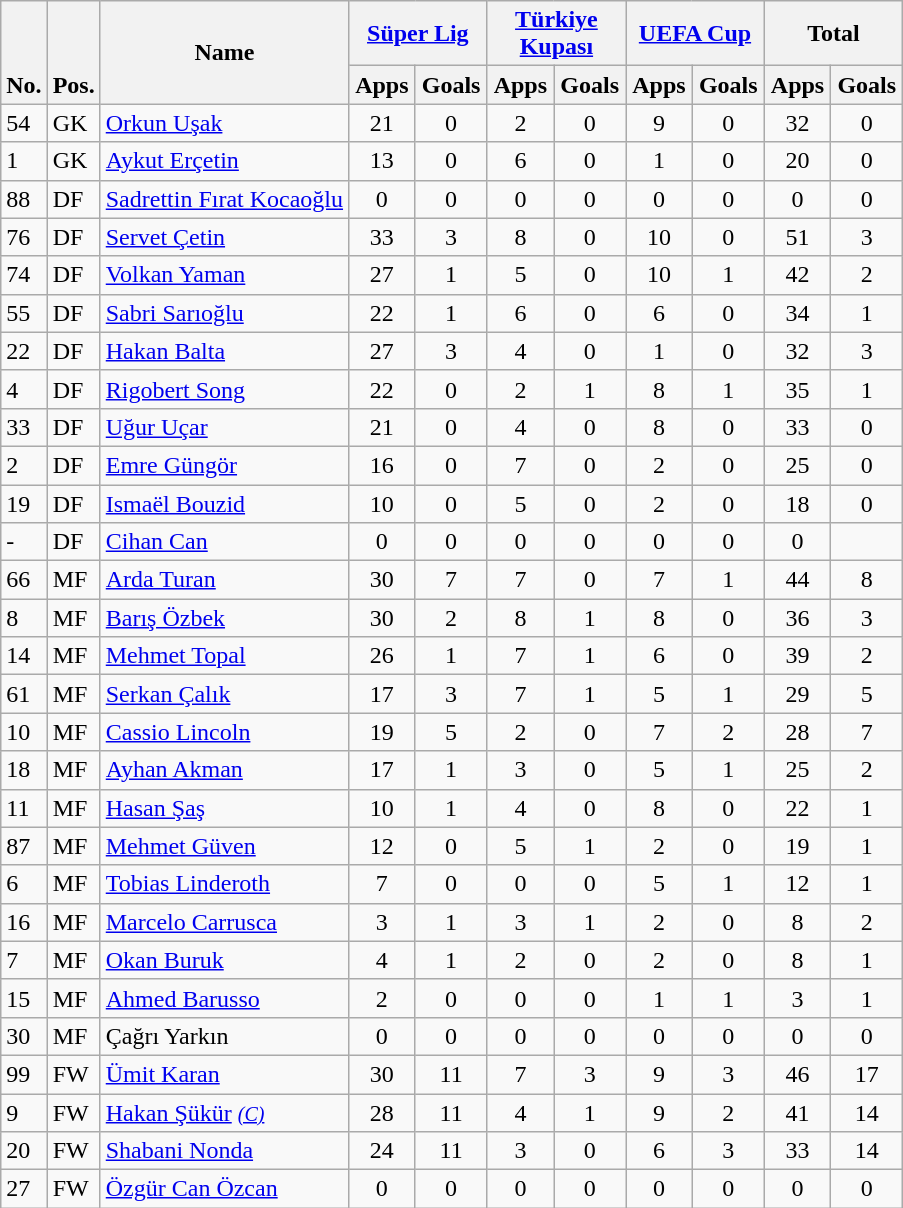<table class="wikitable sortable" style="text-align:center">
<tr>
<th rowspan="2" style="vertical-align:bottom;">No.</th>
<th rowspan="2" style="vertical-align:bottom;">Pos.</th>
<th rowspan="2">Name</th>
<th colspan="2" style="width:85px;"><a href='#'>Süper Lig</a></th>
<th colspan="2" style="width:85px;"><a href='#'>Türkiye Kupası</a></th>
<th colspan="2" style="width:85px;"><a href='#'>UEFA Cup</a></th>
<th colspan="2" style="width:85px;">Total</th>
</tr>
<tr>
<th>Apps</th>
<th>Goals</th>
<th>Apps</th>
<th>Goals</th>
<th>Apps</th>
<th>Goals</th>
<th>Apps</th>
<th>Goals</th>
</tr>
<tr>
<td align="left">54</td>
<td align="left">GK</td>
<td align="left"> <a href='#'>Orkun Uşak</a></td>
<td>21</td>
<td>0</td>
<td>2</td>
<td>0</td>
<td>9</td>
<td>0</td>
<td>32</td>
<td>0</td>
</tr>
<tr>
<td align="left">1</td>
<td align="left">GK</td>
<td align="left"> <a href='#'>Aykut Erçetin</a></td>
<td>13</td>
<td>0</td>
<td>6</td>
<td>0</td>
<td>1</td>
<td>0</td>
<td>20</td>
<td>0</td>
</tr>
<tr>
<td align="left">88</td>
<td align="left">DF</td>
<td align="left"> <a href='#'>Sadrettin Fırat Kocaoğlu</a></td>
<td>0</td>
<td>0</td>
<td>0</td>
<td>0</td>
<td>0</td>
<td>0</td>
<td>0</td>
<td>0</td>
</tr>
<tr>
<td align="left">76</td>
<td align="left">DF</td>
<td align="left"> <a href='#'>Servet Çetin</a></td>
<td>33</td>
<td>3</td>
<td>8</td>
<td>0</td>
<td>10</td>
<td>0</td>
<td>51</td>
<td>3</td>
</tr>
<tr>
<td align="left">74</td>
<td align="left">DF</td>
<td align="left"> <a href='#'>Volkan Yaman</a></td>
<td>27</td>
<td>1</td>
<td>5</td>
<td>0</td>
<td>10</td>
<td>1</td>
<td>42</td>
<td>2</td>
</tr>
<tr>
<td align="left">55</td>
<td align="left">DF</td>
<td align="left"> <a href='#'>Sabri Sarıoğlu</a></td>
<td>22</td>
<td>1</td>
<td>6</td>
<td>0</td>
<td>6</td>
<td>0</td>
<td>34</td>
<td>1</td>
</tr>
<tr>
<td align="left">22</td>
<td align="left">DF</td>
<td align="left"> <a href='#'>Hakan Balta</a></td>
<td>27</td>
<td>3</td>
<td>4</td>
<td>0</td>
<td>1</td>
<td>0</td>
<td>32</td>
<td>3</td>
</tr>
<tr>
<td align="left">4</td>
<td align="left">DF</td>
<td align="left"> <a href='#'>Rigobert Song</a></td>
<td>22</td>
<td>0</td>
<td>2</td>
<td>1</td>
<td>8</td>
<td>1</td>
<td>35</td>
<td>1</td>
</tr>
<tr>
<td align="left">33</td>
<td align="left">DF</td>
<td align="left"> <a href='#'>Uğur Uçar</a></td>
<td>21</td>
<td>0</td>
<td>4</td>
<td>0</td>
<td>8</td>
<td>0</td>
<td>33</td>
<td>0</td>
</tr>
<tr>
<td align="left">2</td>
<td align="left">DF</td>
<td align="left"> <a href='#'>Emre Güngör</a></td>
<td>16</td>
<td>0</td>
<td>7</td>
<td>0</td>
<td>2</td>
<td>0</td>
<td>25</td>
<td>0</td>
</tr>
<tr>
<td align="left">19</td>
<td align="left">DF</td>
<td align="left"> <a href='#'>Ismaël Bouzid</a></td>
<td>10</td>
<td>0</td>
<td>5</td>
<td>0</td>
<td>2</td>
<td>0</td>
<td>18</td>
<td>0</td>
</tr>
<tr>
<td align="left">-</td>
<td align="left">DF</td>
<td align="left"> <a href='#'>Cihan Can</a></td>
<td>0</td>
<td>0</td>
<td>0</td>
<td>0</td>
<td>0</td>
<td>0</td>
<td 0>0</td>
</tr>
<tr>
<td align="left">66</td>
<td align="left">MF</td>
<td align="left"> <a href='#'>Arda Turan</a></td>
<td>30</td>
<td>7</td>
<td>7</td>
<td>0</td>
<td>7</td>
<td>1</td>
<td>44</td>
<td>8</td>
</tr>
<tr>
<td align="left">8</td>
<td align="left">MF</td>
<td align="left"> <a href='#'>Barış Özbek</a></td>
<td>30</td>
<td>2</td>
<td>8</td>
<td>1</td>
<td>8</td>
<td>0</td>
<td>36</td>
<td>3</td>
</tr>
<tr>
<td align="left">14</td>
<td align="left">MF</td>
<td align="left"> <a href='#'>Mehmet Topal</a></td>
<td>26</td>
<td>1</td>
<td>7</td>
<td>1</td>
<td>6</td>
<td>0</td>
<td>39</td>
<td>2</td>
</tr>
<tr>
<td align="left">61</td>
<td align="left">MF</td>
<td align="left"> <a href='#'>Serkan Çalık</a></td>
<td>17</td>
<td>3</td>
<td>7</td>
<td>1</td>
<td>5</td>
<td>1</td>
<td>29</td>
<td>5</td>
</tr>
<tr>
<td align="left">10</td>
<td align="left">MF</td>
<td align="left"> <a href='#'>Cassio Lincoln</a></td>
<td>19</td>
<td>5</td>
<td>2</td>
<td>0</td>
<td>7</td>
<td>2</td>
<td>28</td>
<td>7</td>
</tr>
<tr>
<td align="left">18</td>
<td align="left">MF</td>
<td align="left"> <a href='#'>Ayhan Akman</a></td>
<td>17</td>
<td>1</td>
<td>3</td>
<td>0</td>
<td>5</td>
<td>1</td>
<td>25</td>
<td>2</td>
</tr>
<tr>
<td align="left">11</td>
<td align="left">MF</td>
<td align="left"> <a href='#'>Hasan Şaş</a></td>
<td>10</td>
<td>1</td>
<td>4</td>
<td>0</td>
<td>8</td>
<td>0</td>
<td>22</td>
<td>1</td>
</tr>
<tr>
<td align="left">87</td>
<td align="left">MF</td>
<td align="left"> <a href='#'>Mehmet Güven</a></td>
<td>12</td>
<td>0</td>
<td>5</td>
<td>1</td>
<td>2</td>
<td>0</td>
<td>19</td>
<td>1</td>
</tr>
<tr>
<td align="left">6</td>
<td align="left">MF</td>
<td align="left"> <a href='#'>Tobias Linderoth</a></td>
<td>7</td>
<td>0</td>
<td>0</td>
<td>0</td>
<td>5</td>
<td>1</td>
<td>12</td>
<td>1</td>
</tr>
<tr>
<td align="left">16</td>
<td align="left">MF</td>
<td align="left"> <a href='#'>Marcelo Carrusca</a></td>
<td>3</td>
<td>1</td>
<td>3</td>
<td>1</td>
<td>2</td>
<td>0</td>
<td>8</td>
<td>2</td>
</tr>
<tr>
<td align="left">7</td>
<td align="left">MF</td>
<td align="left"> <a href='#'>Okan Buruk</a></td>
<td>4</td>
<td>1</td>
<td>2</td>
<td>0</td>
<td>2</td>
<td>0</td>
<td>8</td>
<td>1</td>
</tr>
<tr>
<td align="left">15</td>
<td align="left">MF</td>
<td align="left"> <a href='#'>Ahmed Barusso</a></td>
<td>2</td>
<td>0</td>
<td>0</td>
<td>0</td>
<td>1</td>
<td>1</td>
<td>3</td>
<td>1</td>
</tr>
<tr>
<td align="left">30</td>
<td align="left">MF</td>
<td align="left"> Çağrı Yarkın</td>
<td>0</td>
<td>0</td>
<td>0</td>
<td>0</td>
<td>0</td>
<td>0</td>
<td>0</td>
<td>0</td>
</tr>
<tr>
<td align="left">99</td>
<td align="left">FW</td>
<td align="left"> <a href='#'>Ümit Karan</a></td>
<td>30</td>
<td>11</td>
<td>7</td>
<td>3</td>
<td>9</td>
<td>3</td>
<td>46</td>
<td>17</td>
</tr>
<tr>
<td align="left">9</td>
<td align="left">FW</td>
<td align="left"> <a href='#'>Hakan Şükür</a> <small><em><a href='#'>(C)</a></em></small></td>
<td>28</td>
<td>11</td>
<td>4</td>
<td>1</td>
<td>9</td>
<td>2</td>
<td>41</td>
<td>14</td>
</tr>
<tr>
<td align="left">20</td>
<td align="left">FW</td>
<td align="left"> <a href='#'>Shabani Nonda</a></td>
<td>24</td>
<td>11</td>
<td>3</td>
<td>0</td>
<td>6</td>
<td>3</td>
<td>33</td>
<td>14</td>
</tr>
<tr>
<td align="left">27</td>
<td align="left">FW</td>
<td align="left"> <a href='#'>Özgür Can Özcan</a></td>
<td>0</td>
<td>0</td>
<td>0</td>
<td>0</td>
<td>0</td>
<td>0</td>
<td>0</td>
<td>0</td>
</tr>
</table>
